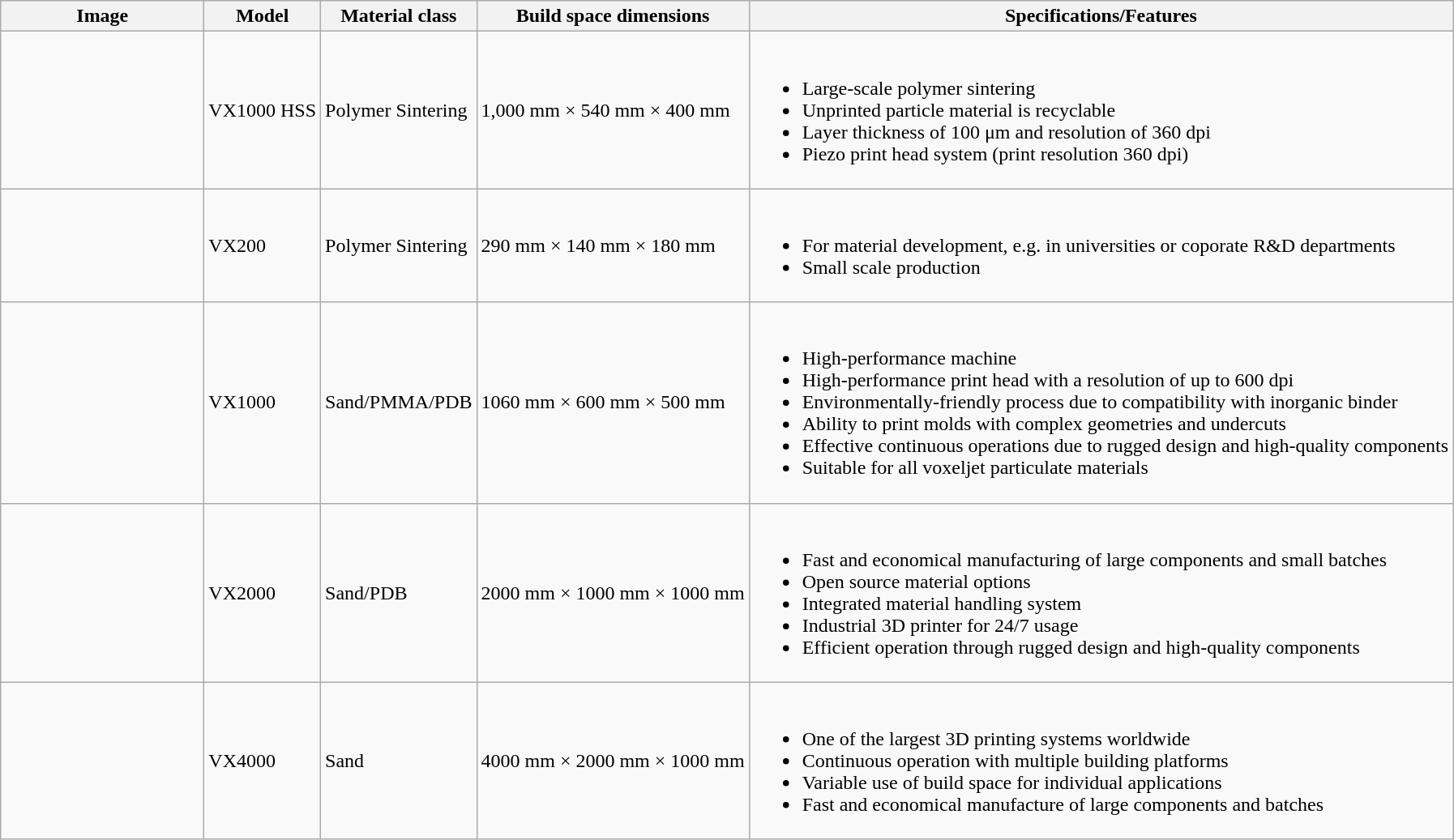<table class="wikitable sortable">
<tr class="hintergrundfarbe6">
<th style="width:10em">Image</th>
<th>Model</th>
<th>Material class</th>
<th>Build space dimensions</th>
<th class="unsortable">Specifications/Features</th>
</tr>
<tr>
<td></td>
<td>VX1000 HSS</td>
<td>Polymer Sintering</td>
<td>1,000 mm × 540 mm × 400 mm</td>
<td><br><ul><li>Large-scale polymer sintering</li><li>Unprinted particle material is recyclable</li><li>Layer thickness of 100 μm and resolution of 360 dpi</li><li>Piezo print head system (print resolution 360 dpi)</li></ul></td>
</tr>
<tr>
<td></td>
<td>VX200</td>
<td>Polymer Sintering</td>
<td>290 mm × 140 mm × 180 mm</td>
<td><br><ul><li>For material development, e.g. in universities or coporate R&D departments</li><li>Small scale production</li></ul></td>
</tr>
<tr>
<td></td>
<td>VX1000</td>
<td>Sand/PMMA/PDB</td>
<td>1060 mm × 600 mm × 500 mm</td>
<td><br><ul><li>High-performance machine</li><li>High-performance print head with a resolution of up to 600 dpi</li><li>Environmentally-friendly process due to compatibility with inorganic binder</li><li>Ability to print molds with complex geometries and undercuts</li><li>Effective continuous operations due to rugged design and high-quality components</li><li>Suitable for all voxeljet particulate materials</li></ul></td>
</tr>
<tr>
<td></td>
<td>VX2000</td>
<td>Sand/PDB</td>
<td>2000 mm × 1000 mm × 1000 mm</td>
<td><br><ul><li>Fast and economical manufacturing of large components and small batches</li><li>Open source material options</li><li>Integrated material handling system</li><li>Industrial 3D printer for 24/7 usage</li><li>Efficient operation through rugged design and high-quality components</li></ul></td>
</tr>
<tr>
<td></td>
<td>VX4000</td>
<td>Sand</td>
<td>4000 mm × 2000 mm × 1000 mm</td>
<td><br><ul><li>One of the largest 3D printing systems worldwide</li><li>Continuous operation with multiple building platforms</li><li>Variable use of build space for individual applications</li><li>Fast and economical manufacture of large components and batches</li></ul></td>
</tr>
</table>
